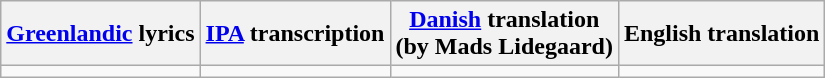<table class="wikitable">
<tr>
<th><a href='#'>Greenlandic</a> lyrics</th>
<th><a href='#'>IPA</a> transcription</th>
<th><a href='#'>Danish</a> translation<br>(by Mads Lidegaard)</th>
<th>English translation</th>
</tr>
<tr style="vertical-align:top; white-space:nowrap;">
<td></td>
<td></td>
<td></td>
<td></td>
</tr>
</table>
